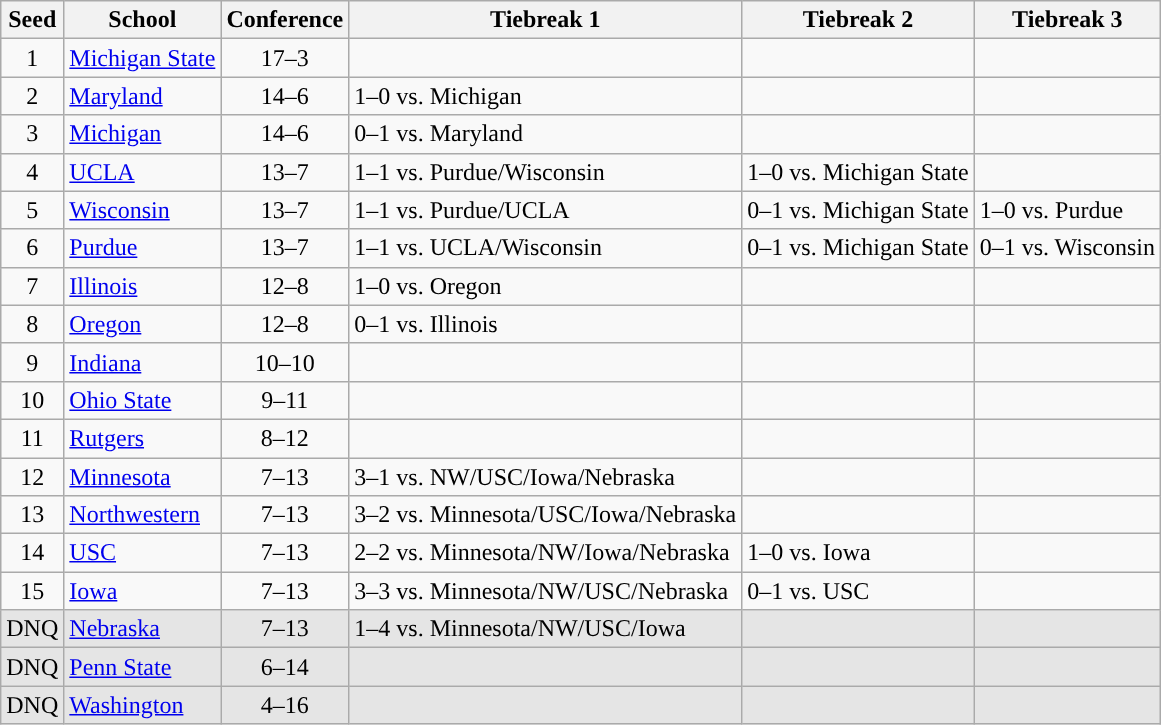<table class="wikitable">
<tr>
<th>Seed</th>
<th>School</th>
<th>Conference</th>
<th>Tiebreak 1</th>
<th>Tiebreak 2</th>
<th>Tiebreak 3</th>
</tr>
<tr>
<td align=center>1</td>
<td><a href='#'>Michigan State</a></td>
<td align=center>17–3</td>
<td></td>
<td></td>
<td></td>
</tr>
<tr>
<td align=center>2</td>
<td><a href='#'>Maryland</a></td>
<td align=center>14–6</td>
<td>1–0 vs. Michigan</td>
<td></td>
<td></td>
</tr>
<tr>
<td align=center>3</td>
<td><a href='#'>Michigan</a></td>
<td align=center>14–6</td>
<td>0–1 vs. Maryland</td>
<td></td>
<td></td>
</tr>
<tr>
<td align=center>4</td>
<td><a href='#'>UCLA</a></td>
<td align=center>13–7</td>
<td>1–1 vs. Purdue/Wisconsin</td>
<td>1–0 vs. Michigan State</td>
<td></td>
</tr>
<tr>
<td align=center>5</td>
<td><a href='#'>Wisconsin</a></td>
<td align=center>13–7</td>
<td>1–1 vs. Purdue/UCLA</td>
<td>0–1 vs. Michigan State</td>
<td>1–0 vs. Purdue</td>
</tr>
<tr>
<td align=center>6</td>
<td><a href='#'>Purdue</a></td>
<td align=center>13–7</td>
<td>1–1 vs. UCLA/Wisconsin</td>
<td>0–1 vs. Michigan State</td>
<td>0–1 vs. Wisconsin</td>
</tr>
<tr>
<td align=center>7</td>
<td><a href='#'>Illinois</a></td>
<td align=center>12–8</td>
<td>1–0 vs. Oregon</td>
<td></td>
<td></td>
</tr>
<tr>
<td align=center>8</td>
<td><a href='#'>Oregon</a></td>
<td align=center>12–8</td>
<td>0–1 vs. Illinois</td>
<td></td>
<td></td>
</tr>
<tr>
<td align=center>9</td>
<td><a href='#'>Indiana</a></td>
<td align=center>10–10</td>
<td></td>
<td></td>
<td></td>
</tr>
<tr>
<td align=center>10</td>
<td><a href='#'>Ohio State</a></td>
<td align=center>9–11</td>
<td></td>
<td></td>
<td></td>
</tr>
<tr>
<td align=center>11</td>
<td><a href='#'>Rutgers</a></td>
<td align=center>8–12</td>
<td></td>
<td></td>
<td></td>
</tr>
<tr>
<td align=center>12</td>
<td><a href='#'>Minnesota</a></td>
<td align=center>7–13</td>
<td>3–1 vs. NW/USC/Iowa/Nebraska</td>
<td></td>
<td></td>
</tr>
<tr>
<td align=center>13</td>
<td><a href='#'>Northwestern</a></td>
<td align=center>7–13</td>
<td>3–2 vs. Minnesota/USC/Iowa/Nebraska</td>
<td></td>
<td></td>
</tr>
<tr>
<td align=center>14</td>
<td><a href='#'>USC</a></td>
<td align=center>7–13</td>
<td>2–2 vs. Minnesota/NW/Iowa/Nebraska</td>
<td>1–0 vs. Iowa</td>
<td></td>
</tr>
<tr>
<td align=center>15</td>
<td><a href='#'>Iowa</a></td>
<td align=center>7–13</td>
<td>3–3 vs. Minnesota/NW/USC/Nebraska</td>
<td>0–1 vs. USC</td>
<td></td>
</tr>
<tr style="background-color: #E5E5E5;">
<td align=center>DNQ</td>
<td><a href='#'>Nebraska</a></td>
<td align=center>7–13</td>
<td>1–4 vs. Minnesota/NW/USC/Iowa</td>
<td></td>
<td></td>
</tr>
<tr style="background-color: #E5E5E5;">
<td align=center>DNQ</td>
<td><a href='#'>Penn State</a></td>
<td align=center>6–14</td>
<td></td>
<td></td>
<td></td>
</tr>
<tr style="background-color: #E5E5E5;">
<td align=center>DNQ</td>
<td><a href='#'>Washington</a></td>
<td align=center>4–16</td>
<td></td>
<td></td>
<td></td>
</tr>
</table>
